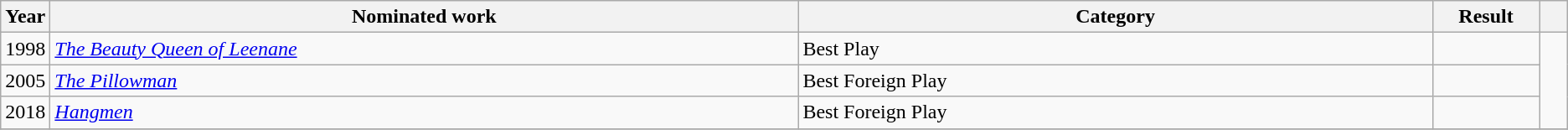<table class=wikitable>
<tr>
<th scope="col" style="width:1em;">Year</th>
<th scope="col" style="width:39em;">Nominated work</th>
<th scope="col" style="width:33em;">Category</th>
<th scope="col" style="width:5em;">Result</th>
<th scope="col" style="width:1em;"></th>
</tr>
<tr>
<td>1998</td>
<td><em><a href='#'>The Beauty Queen of Leenane</a></em></td>
<td>Best Play</td>
<td></td>
<td rowspan=3 style="text-align:center;"></td>
</tr>
<tr>
<td>2005</td>
<td><em><a href='#'>The Pillowman</a></em></td>
<td>Best Foreign Play</td>
<td></td>
</tr>
<tr>
<td>2018</td>
<td><em><a href='#'>Hangmen</a></em></td>
<td>Best Foreign Play</td>
<td></td>
</tr>
<tr>
</tr>
</table>
